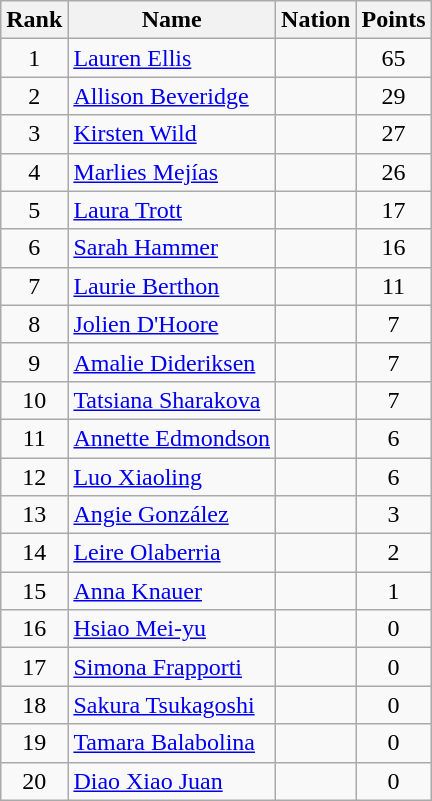<table class="wikitable sortable" style="text-align:center">
<tr>
<th>Rank</th>
<th>Name</th>
<th>Nation</th>
<th>Points</th>
</tr>
<tr>
<td>1</td>
<td align=left><a href='#'>Lauren Ellis</a></td>
<td align=left></td>
<td>65</td>
</tr>
<tr>
<td>2</td>
<td align=left><a href='#'>Allison Beveridge</a></td>
<td align=left></td>
<td>29</td>
</tr>
<tr>
<td>3</td>
<td align=left><a href='#'>Kirsten Wild</a></td>
<td align=left></td>
<td>27</td>
</tr>
<tr>
<td>4</td>
<td align=left><a href='#'>Marlies Mejías</a></td>
<td align=left></td>
<td>26</td>
</tr>
<tr>
<td>5</td>
<td align=left><a href='#'>Laura Trott</a></td>
<td align=left></td>
<td>17</td>
</tr>
<tr>
<td>6</td>
<td align=left><a href='#'>Sarah Hammer</a></td>
<td align=left></td>
<td>16</td>
</tr>
<tr>
<td>7</td>
<td align=left><a href='#'>Laurie Berthon</a></td>
<td align=left></td>
<td>11</td>
</tr>
<tr>
<td>8</td>
<td align=left><a href='#'>Jolien D'Hoore</a></td>
<td align=left></td>
<td>7</td>
</tr>
<tr>
<td>9</td>
<td align=left><a href='#'>Amalie Dideriksen</a></td>
<td align=left></td>
<td>7</td>
</tr>
<tr>
<td>10</td>
<td align=left><a href='#'>Tatsiana Sharakova</a></td>
<td align=left></td>
<td>7</td>
</tr>
<tr>
<td>11</td>
<td align=left><a href='#'>Annette Edmondson</a></td>
<td align=left></td>
<td>6</td>
</tr>
<tr>
<td>12</td>
<td align=left><a href='#'>Luo Xiaoling</a></td>
<td align=left></td>
<td>6</td>
</tr>
<tr>
<td>13</td>
<td align=left><a href='#'>Angie González</a></td>
<td align=left></td>
<td>3</td>
</tr>
<tr>
<td>14</td>
<td align=left><a href='#'>Leire Olaberria</a></td>
<td align=left></td>
<td>2</td>
</tr>
<tr>
<td>15</td>
<td align=left><a href='#'>Anna Knauer</a></td>
<td align=left></td>
<td>1</td>
</tr>
<tr>
<td>16</td>
<td align=left><a href='#'>Hsiao Mei-yu</a></td>
<td align=left></td>
<td>0</td>
</tr>
<tr>
<td>17</td>
<td align=left><a href='#'>Simona Frapporti</a></td>
<td align=left></td>
<td>0</td>
</tr>
<tr>
<td>18</td>
<td align=left><a href='#'>Sakura Tsukagoshi</a></td>
<td align=left></td>
<td>0</td>
</tr>
<tr>
<td>19</td>
<td align=left><a href='#'>Tamara Balabolina</a></td>
<td align=left></td>
<td>0</td>
</tr>
<tr>
<td>20</td>
<td align=left><a href='#'>Diao Xiao Juan</a></td>
<td align=left></td>
<td>0</td>
</tr>
</table>
